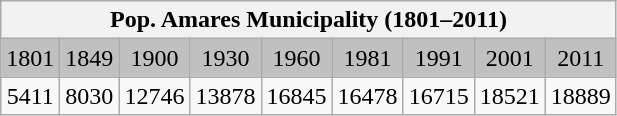<table class="wikitable sortable">
<tr>
<th colspan="9">Pop. Amares Municipality (1801–2011)</th>
</tr>
<tr bgcolor="#C0C0C0">
<td align="center">1801</td>
<td align="center">1849</td>
<td align="center">1900</td>
<td align="center">1930</td>
<td align="center">1960</td>
<td align="center">1981</td>
<td align="center">1991</td>
<td align="center">2001</td>
<td align="center">2011</td>
</tr>
<tr>
<td align="center">5411</td>
<td align="center">8030</td>
<td align="center">12746</td>
<td align="center">13878</td>
<td align="center">16845</td>
<td align="center">16478</td>
<td align="center">16715</td>
<td align="center">18521</td>
<td align="center">18889</td>
</tr>
</table>
